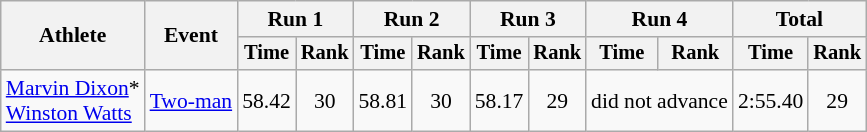<table class="wikitable" style="font-size:90%">
<tr>
<th rowspan="2">Athlete</th>
<th rowspan="2">Event</th>
<th colspan="2">Run 1</th>
<th colspan="2">Run 2</th>
<th colspan="2">Run 3</th>
<th colspan="2">Run 4</th>
<th colspan="2">Total</th>
</tr>
<tr style="font-size:95%">
<th>Time</th>
<th>Rank</th>
<th>Time</th>
<th>Rank</th>
<th>Time</th>
<th>Rank</th>
<th>Time</th>
<th>Rank</th>
<th>Time</th>
<th>Rank</th>
</tr>
<tr align=center>
<td align=left><a href='#'>Marvin Dixon</a>*<br><a href='#'>Winston Watts</a></td>
<td align=left><a href='#'>Two-man</a></td>
<td>58.42</td>
<td>30</td>
<td>58.81</td>
<td>30</td>
<td>58.17</td>
<td>29</td>
<td colspan=2>did not advance</td>
<td>2:55.40</td>
<td>29</td>
</tr>
</table>
